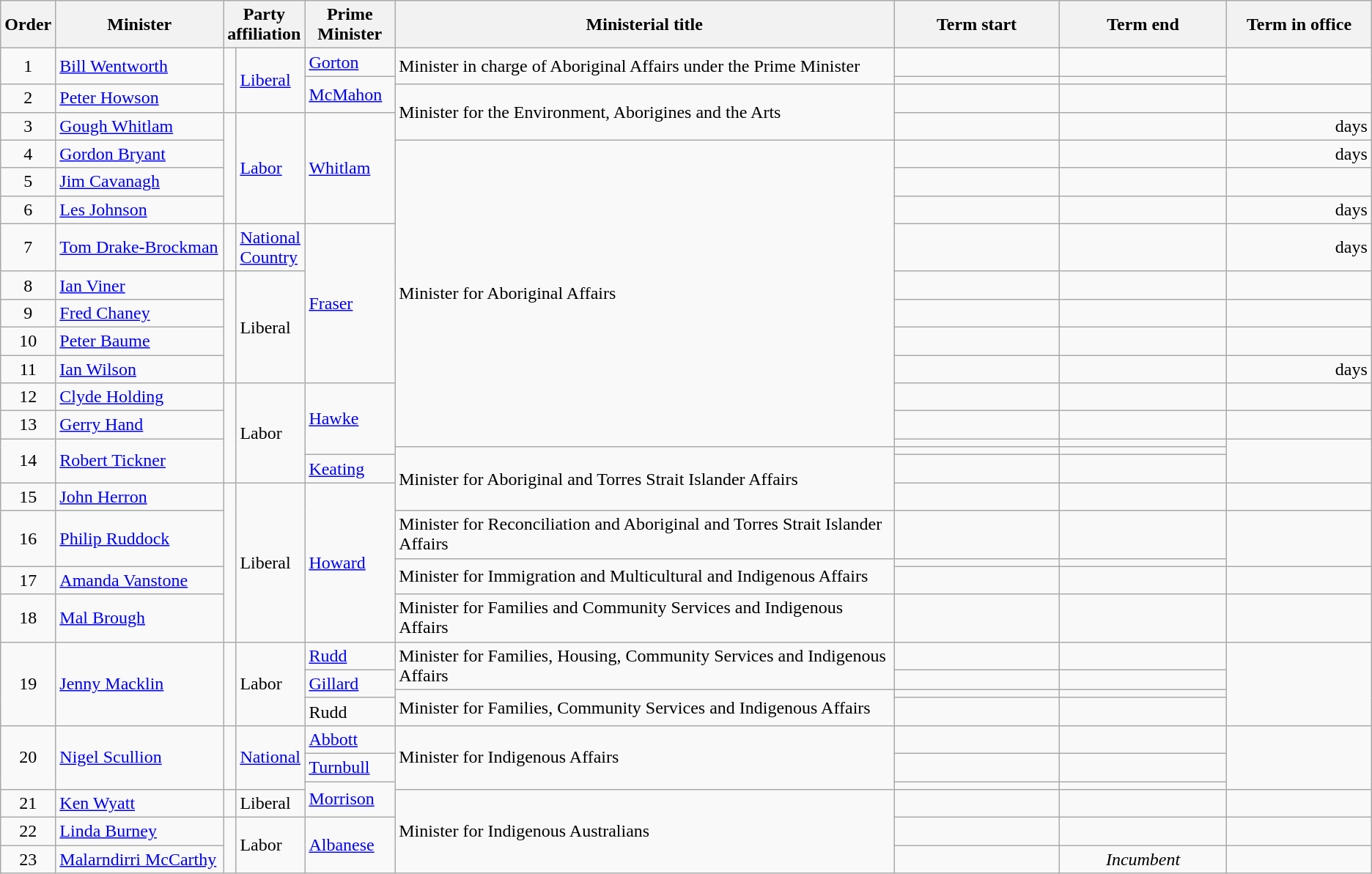<table class="wikitable">
<tr>
<th width=5>Order</th>
<th width=150>Minister</th>
<th width=120 colspan="2">Party affiliation</th>
<th width=75>Prime Minister</th>
<th width=470>Ministerial title</th>
<th width=150>Term start</th>
<th width=150>Term end</th>
<th width=130>Term in office</th>
</tr>
<tr>
<td rowspan=2 align=center>1</td>
<td rowspan=2><a href='#'>Bill Wentworth</a></td>
<td rowspan=3 > </td>
<td rowspan=3><a href='#'>Liberal</a></td>
<td><a href='#'>Gorton</a></td>
<td rowspan=2>Minister in charge of Aboriginal Affairs under the Prime Minister</td>
<td align=center></td>
<td align=center></td>
<td rowspan=2 align=right></td>
</tr>
<tr>
<td rowspan=2><a href='#'>McMahon</a></td>
<td align=center></td>
<td align=center></td>
</tr>
<tr>
<td align=center>2</td>
<td><a href='#'>Peter Howson</a></td>
<td rowspan=2>Minister for the Environment, Aborigines and the Arts</td>
<td align=center></td>
<td align=center></td>
<td align=right></td>
</tr>
<tr>
<td align=center>3</td>
<td><a href='#'>Gough Whitlam</a></td>
<td rowspan=4 > </td>
<td rowspan=4><a href='#'>Labor</a></td>
<td rowspan=4><a href='#'>Whitlam</a></td>
<td align=center></td>
<td align=center></td>
<td align=right> days</td>
</tr>
<tr>
<td align=center>4</td>
<td><a href='#'>Gordon Bryant</a></td>
<td rowspan=11>Minister for Aboriginal Affairs</td>
<td align=center></td>
<td align=center></td>
<td align=right> days</td>
</tr>
<tr>
<td align=center>5</td>
<td><a href='#'>Jim Cavanagh</a></td>
<td align=center></td>
<td align=center></td>
<td align=right></td>
</tr>
<tr>
<td align=center>6</td>
<td><a href='#'>Les Johnson</a></td>
<td align=center></td>
<td align=center></td>
<td align=right> days</td>
</tr>
<tr>
<td align=center>7</td>
<td><a href='#'>Tom Drake-Brockman</a></td>
<td> </td>
<td><a href='#'>National Country</a></td>
<td rowspan=5><a href='#'>Fraser</a></td>
<td align=center></td>
<td align=center></td>
<td align=right> days</td>
</tr>
<tr>
<td align=center>8</td>
<td><a href='#'>Ian Viner</a></td>
<td rowspan=4 > </td>
<td rowspan=4>Liberal</td>
<td align=center></td>
<td align=center></td>
<td align=right></td>
</tr>
<tr>
<td align=center>9</td>
<td><a href='#'>Fred Chaney</a></td>
<td align=center></td>
<td align=center></td>
<td align=right></td>
</tr>
<tr>
<td align=center>10</td>
<td><a href='#'>Peter Baume</a></td>
<td align=center></td>
<td align=center></td>
<td align=right></td>
</tr>
<tr>
<td align=center>11</td>
<td><a href='#'>Ian Wilson</a></td>
<td align=center></td>
<td align=center></td>
<td align=right> days</td>
</tr>
<tr>
<td align=center>12</td>
<td><a href='#'>Clyde Holding</a></td>
<td rowspan=5 > </td>
<td rowspan=5>Labor</td>
<td rowspan=4><a href='#'>Hawke</a></td>
<td align=center></td>
<td align=center></td>
<td align=right></td>
</tr>
<tr>
<td align=center>13</td>
<td><a href='#'>Gerry Hand</a></td>
<td align=center></td>
<td align=center></td>
<td align=right></td>
</tr>
<tr>
<td rowspan=3 align=center>14</td>
<td rowspan=3><a href='#'>Robert Tickner</a></td>
<td align=center></td>
<td align=center></td>
<td rowspan=3 align=right><strong></strong></td>
</tr>
<tr>
<td rowspan=3>Minister for Aboriginal and Torres Strait Islander Affairs</td>
<td align=center></td>
<td align=center></td>
</tr>
<tr>
<td><a href='#'>Keating</a></td>
<td align=center></td>
<td align=center></td>
</tr>
<tr>
<td align=center>15</td>
<td><a href='#'>John Herron</a></td>
<td rowspan=5 > </td>
<td rowspan=5>Liberal</td>
<td rowspan=5><a href='#'>Howard</a></td>
<td align=center></td>
<td align=center></td>
<td align=right></td>
</tr>
<tr>
<td rowspan=2 align=center>16</td>
<td rowspan=2><a href='#'>Philip Ruddock</a></td>
<td>Minister for Reconciliation and Aboriginal and Torres Strait Islander Affairs</td>
<td align=center></td>
<td align=center></td>
<td rowspan=2 align=right></td>
</tr>
<tr>
<td rowspan=2>Minister for Immigration and Multicultural and Indigenous Affairs</td>
<td align=center></td>
<td align=center></td>
</tr>
<tr>
<td align=center>17</td>
<td><a href='#'>Amanda Vanstone</a></td>
<td align=center></td>
<td align=center></td>
<td align=right></td>
</tr>
<tr>
<td align=center>18</td>
<td><a href='#'>Mal Brough</a></td>
<td>Minister for Families and Community Services and Indigenous Affairs</td>
<td align=center></td>
<td align=center></td>
<td align=right></td>
</tr>
<tr>
<td rowspan=4 align=center>19</td>
<td rowspan=4><a href='#'>Jenny Macklin</a></td>
<td rowspan=4 > </td>
<td rowspan=4>Labor</td>
<td><a href='#'>Rudd</a></td>
<td rowspan=2>Minister for Families, Housing, Community Services and Indigenous Affairs</td>
<td align=center></td>
<td align=center></td>
<td rowspan=4 align=right></td>
</tr>
<tr>
<td rowspan=2><a href='#'>Gillard</a></td>
<td align=center></td>
<td align=center></td>
</tr>
<tr>
<td rowspan=2>Minister for Families, Community Services and Indigenous Affairs</td>
<td align=center></td>
<td align=center></td>
</tr>
<tr>
<td>Rudd</td>
<td align=center></td>
<td align=center></td>
</tr>
<tr>
<td rowspan=3 align=center>20</td>
<td rowspan=3><a href='#'>Nigel Scullion</a></td>
<td rowspan=3 > </td>
<td rowspan=3><a href='#'>National</a></td>
<td><a href='#'>Abbott</a></td>
<td rowspan=3>Minister for Indigenous Affairs</td>
<td align=center></td>
<td align=center></td>
<td rowspan=3 align=right></td>
</tr>
<tr>
<td><a href='#'>Turnbull</a></td>
<td align=center></td>
<td align=center></td>
</tr>
<tr>
<td rowspan=2><a href='#'>Morrison</a></td>
<td align=center></td>
<td align=center></td>
</tr>
<tr>
<td align=center>21</td>
<td><a href='#'>Ken Wyatt</a></td>
<td> </td>
<td>Liberal</td>
<td rowspan=3>Minister for Indigenous Australians</td>
<td align=center></td>
<td align=center></td>
<td align=right></td>
</tr>
<tr>
<td align=center>22</td>
<td><a href='#'>Linda Burney</a></td>
<td rowspan=2 > </td>
<td rowspan=2>Labor</td>
<td rowspan=2><a href='#'>Albanese</a></td>
<td align=center></td>
<td align=center></td>
<td align=right></td>
</tr>
<tr>
<td align=center>23</td>
<td><a href='#'>Malarndirri McCarthy</a></td>
<td align=center></td>
<td align=center><em>Incumbent</em></td>
<td align=right></td>
</tr>
</table>
